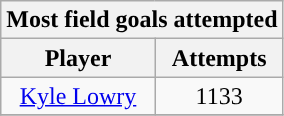<table class="wikitable sortable" style="text-align:center">
<tr>
<th colspan="2">Most field goals attempted</th>
</tr>
<tr>
<th>Player</th>
<th>Attempts</th>
</tr>
<tr>
<td><a href='#'>Kyle Lowry</a></td>
<td>1133</td>
</tr>
<tr>
</tr>
</table>
